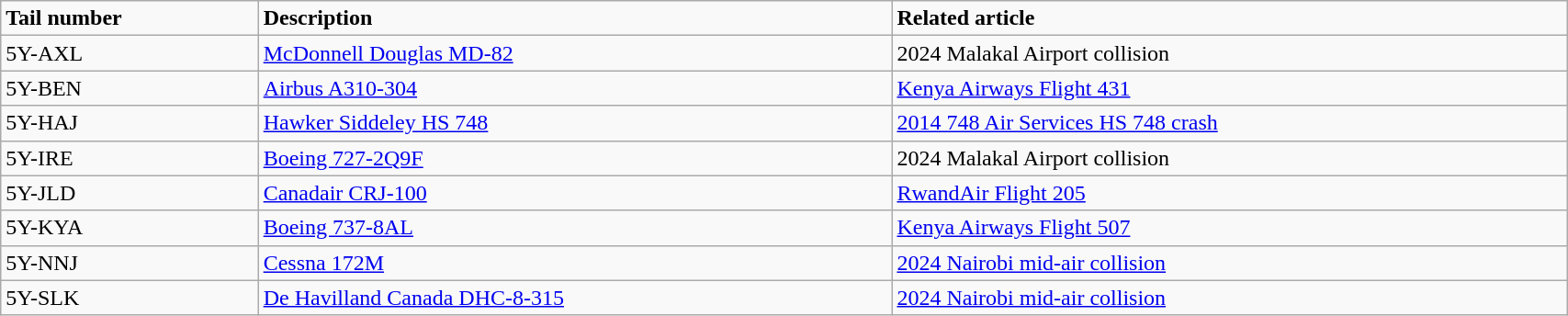<table class="wikitable" width="90%">
<tr>
<td><strong>Tail number</strong></td>
<td><strong>Description</strong></td>
<td><strong>Related article</strong></td>
</tr>
<tr>
<td>5Y-AXL</td>
<td><a href='#'>McDonnell Douglas MD-82</a></td>
<td>2024 Malakal Airport collision</td>
</tr>
<tr>
<td>5Y-BEN</td>
<td><a href='#'>Airbus A310-304</a></td>
<td><a href='#'>Kenya Airways Flight 431</a></td>
</tr>
<tr>
<td>5Y-HAJ</td>
<td><a href='#'>Hawker Siddeley HS 748</a></td>
<td><a href='#'>2014 748 Air Services HS 748 crash</a></td>
</tr>
<tr>
<td>5Y-IRE</td>
<td><a href='#'>Boeing 727-2Q9F</a></td>
<td>2024 Malakal Airport collision</td>
</tr>
<tr>
<td>5Y-JLD</td>
<td><a href='#'>Canadair CRJ-100</a></td>
<td><a href='#'>RwandAir Flight 205</a></td>
</tr>
<tr>
<td>5Y-KYA</td>
<td><a href='#'>Boeing 737-8AL</a></td>
<td><a href='#'>Kenya Airways Flight 507</a></td>
</tr>
<tr>
<td>5Y-NNJ</td>
<td><a href='#'>Cessna 172M</a></td>
<td><a href='#'>2024 Nairobi mid-air collision</a></td>
</tr>
<tr>
<td>5Y-SLK</td>
<td><a href='#'>De Havilland Canada DHC-8-315</a></td>
<td><a href='#'>2024 Nairobi mid-air collision</a></td>
</tr>
</table>
